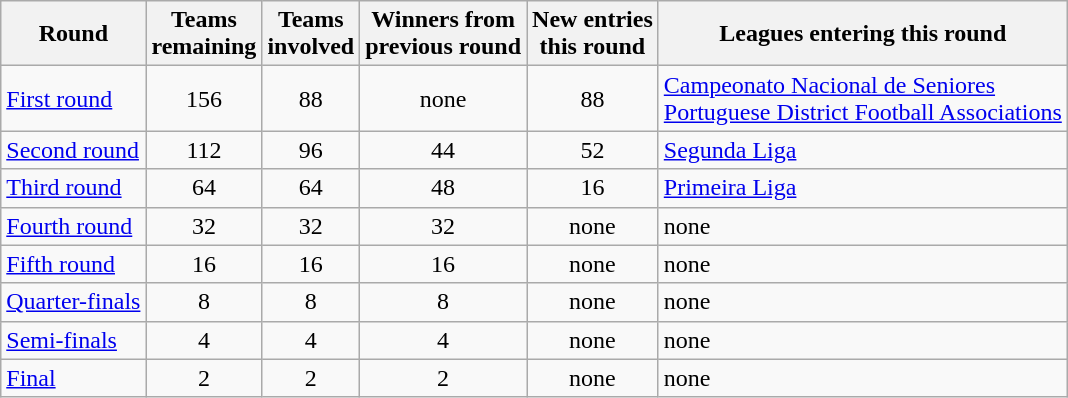<table class="wikitable" style="text-align:center;">
<tr>
<th>Round</th>
<th>Teams<br>remaining</th>
<th>Teams<br>involved</th>
<th>Winners from<br>previous round</th>
<th>New entries<br>this round</th>
<th>Leagues entering this round</th>
</tr>
<tr>
<td style="text-align:left;"><a href='#'>First round</a></td>
<td>156</td>
<td>88</td>
<td>none</td>
<td>88</td>
<td style="text-align:left;"><a href='#'>Campeonato Nacional de Seniores</a><br><a href='#'>Portuguese District Football Associations</a></td>
</tr>
<tr>
<td style="text-align:left;"><a href='#'>Second round</a></td>
<td>112</td>
<td>96</td>
<td>44</td>
<td>52</td>
<td style="text-align:left;"><a href='#'>Segunda Liga</a></td>
</tr>
<tr>
<td style="text-align:left;"><a href='#'>Third round</a></td>
<td>64</td>
<td>64</td>
<td>48</td>
<td>16</td>
<td style="text-align:left;"><a href='#'>Primeira Liga</a></td>
</tr>
<tr>
<td style="text-align:left;"><a href='#'>Fourth round</a></td>
<td>32</td>
<td>32</td>
<td>32</td>
<td>none</td>
<td style="text-align:left;">none</td>
</tr>
<tr>
<td style="text-align:left;"><a href='#'>Fifth round</a></td>
<td>16</td>
<td>16</td>
<td>16</td>
<td>none</td>
<td style="text-align:left;">none</td>
</tr>
<tr>
<td style="text-align:left;"><a href='#'>Quarter-finals</a></td>
<td>8</td>
<td>8</td>
<td>8</td>
<td>none</td>
<td style="text-align:left;">none</td>
</tr>
<tr>
<td style="text-align:left;"><a href='#'>Semi-finals</a></td>
<td>4</td>
<td>4</td>
<td>4</td>
<td>none</td>
<td style="text-align:left;">none</td>
</tr>
<tr>
<td style="text-align:left;"><a href='#'>Final</a></td>
<td>2</td>
<td>2</td>
<td>2</td>
<td>none</td>
<td style="text-align:left;">none</td>
</tr>
</table>
